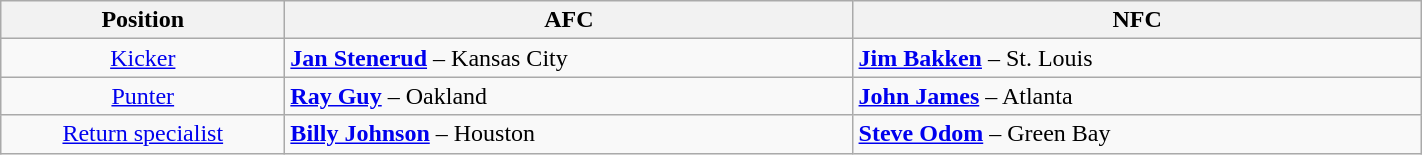<table class="wikitable" width=75%>
<tr>
<th width=20%>Position</th>
<th width=40%>AFC</th>
<th width=40%>NFC</th>
</tr>
<tr>
<td align=center><a href='#'>Kicker</a></td>
<td><strong><a href='#'>Jan Stenerud</a></strong> –  Kansas City</td>
<td><strong><a href='#'>Jim Bakken</a></strong> –  St. Louis</td>
</tr>
<tr>
<td align=center><a href='#'>Punter</a></td>
<td><strong><a href='#'>Ray Guy</a></strong> –  Oakland</td>
<td><strong><a href='#'>John James</a></strong> –  Atlanta</td>
</tr>
<tr>
<td align=center><a href='#'>Return specialist</a></td>
<td><strong><a href='#'>Billy Johnson</a></strong> –  Houston</td>
<td><strong><a href='#'>Steve Odom</a></strong> –  Green Bay</td>
</tr>
</table>
